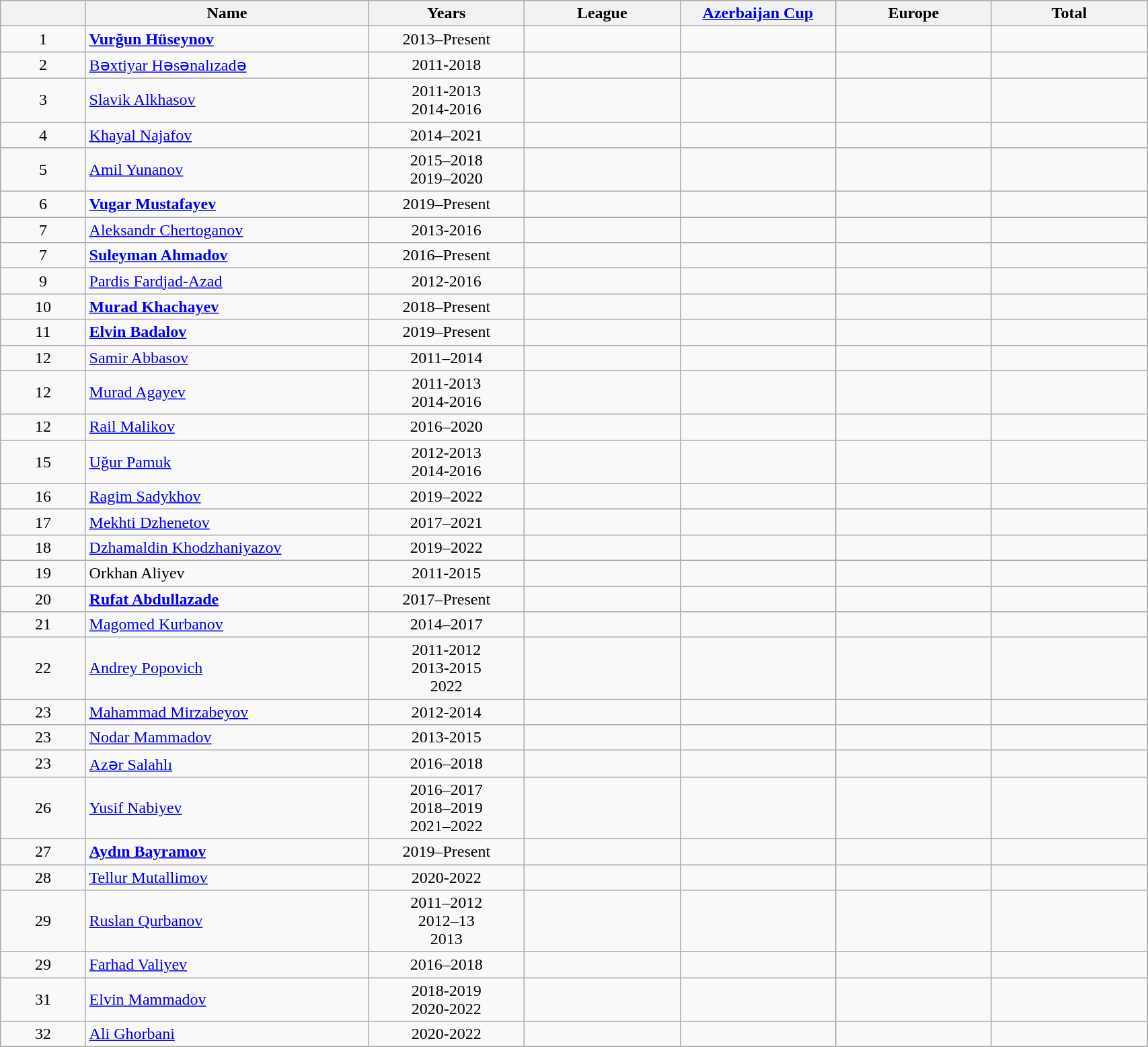<table class="wikitable sortable" width=90% style="text-align:center">
<tr>
<th width=6%></th>
<th width=20%>Name</th>
<th width=11%>Years</th>
<th width=11%>League</th>
<th width=11%><a href='#'>Azerbaijan Cup</a></th>
<th width=11%>Europe</th>
<th width=11%>Total</th>
</tr>
<tr>
<td>1</td>
<td align="left"> <strong><a href='#'>Vurğun Hüseynov</a></strong></td>
<td>2013–Present</td>
<td></td>
<td></td>
<td></td>
<td></td>
</tr>
<tr>
<td>2</td>
<td align="left"> <a href='#'>Bəxtiyar Həsənalızadə</a></td>
<td>2011-2018</td>
<td></td>
<td></td>
<td></td>
<td></td>
</tr>
<tr>
<td>3</td>
<td align="left"> <a href='#'>Slavik Alkhasov</a></td>
<td>2011-2013 <br> 2014-2016</td>
<td></td>
<td></td>
<td></td>
<td></td>
</tr>
<tr>
<td>4</td>
<td align="left"> <a href='#'>Khayal Najafov</a></td>
<td>2014–2021</td>
<td></td>
<td></td>
<td></td>
<td></td>
</tr>
<tr>
<td>5</td>
<td align="left"> <a href='#'>Amil Yunanov</a></td>
<td>2015–2018 <br> 2019–2020</td>
<td></td>
<td></td>
<td></td>
<td></td>
</tr>
<tr>
<td>6</td>
<td align="left"> <strong><a href='#'>Vugar Mustafayev</a></strong></td>
<td>2019–Present</td>
<td></td>
<td></td>
<td></td>
<td></td>
</tr>
<tr>
<td>7</td>
<td align="left"> <a href='#'>Aleksandr Chertoganov</a></td>
<td>2013-2016</td>
<td></td>
<td></td>
<td></td>
<td></td>
</tr>
<tr>
<td>7</td>
<td align="left"> <strong><a href='#'>Suleyman Ahmadov</a></strong></td>
<td>2016–Present</td>
<td></td>
<td></td>
<td></td>
<td></td>
</tr>
<tr>
<td>9</td>
<td align="left"> <a href='#'>Pardis Fardjad-Azad</a></td>
<td>2012-2016</td>
<td></td>
<td></td>
<td></td>
<td></td>
</tr>
<tr>
<td>10</td>
<td align="left"> <strong><a href='#'>Murad Khachayev</a></strong></td>
<td>2018–Present</td>
<td></td>
<td></td>
<td></td>
<td></td>
</tr>
<tr>
<td>11</td>
<td align="left"> <strong><a href='#'>Elvin Badalov</a></strong></td>
<td>2019–Present</td>
<td></td>
<td></td>
<td></td>
<td></td>
</tr>
<tr>
<td>12</td>
<td align="left"> <a href='#'>Samir Abbasov</a></td>
<td>2011–2014</td>
<td></td>
<td></td>
<td></td>
<td></td>
</tr>
<tr>
<td>12</td>
<td align="left"> <a href='#'>Murad Agayev</a></td>
<td>2011-2013 <br> 2014-2016</td>
<td></td>
<td></td>
<td></td>
<td></td>
</tr>
<tr>
<td>12</td>
<td align="left"> <a href='#'>Rail Malikov</a></td>
<td>2016–2020</td>
<td></td>
<td></td>
<td></td>
<td></td>
</tr>
<tr>
<td>15</td>
<td align="left"> <a href='#'>Uğur Pamuk</a></td>
<td>2012-2013 <br> 2014-2016</td>
<td></td>
<td></td>
<td></td>
<td></td>
</tr>
<tr>
<td>16</td>
<td align="left"> <a href='#'>Ragim Sadykhov</a></td>
<td>2019–2022</td>
<td></td>
<td></td>
<td></td>
<td></td>
</tr>
<tr>
<td>17</td>
<td align="left"> <a href='#'>Mekhti Dzhenetov</a></td>
<td>2017–2021</td>
<td></td>
<td></td>
<td></td>
<td></td>
</tr>
<tr>
<td>18</td>
<td align="left"> <a href='#'>Dzhamaldin Khodzhaniyazov</a></td>
<td>2019–2022</td>
<td></td>
<td></td>
<td></td>
<td></td>
</tr>
<tr>
<td>19</td>
<td align="left"> Orkhan Aliyev</td>
<td>2011-2015</td>
<td></td>
<td></td>
<td></td>
<td></td>
</tr>
<tr>
<td>20</td>
<td align="left"> <strong><a href='#'>Rufat Abdullazade</a></strong></td>
<td>2017–Present</td>
<td></td>
<td></td>
<td></td>
<td></td>
</tr>
<tr>
<td>21</td>
<td align="left"> <a href='#'>Magomed Kurbanov</a></td>
<td>2014–2017</td>
<td></td>
<td></td>
<td></td>
<td></td>
</tr>
<tr>
<td>22</td>
<td align="left"> <a href='#'>Andrey Popovich</a></td>
<td>2011-2012 <br> 2013-2015 <br> 2022</td>
<td></td>
<td></td>
<td></td>
<td></td>
</tr>
<tr>
<td>23</td>
<td align="left"> <a href='#'>Mahammad Mirzabeyov</a></td>
<td>2012-2014</td>
<td></td>
<td></td>
<td></td>
<td></td>
</tr>
<tr>
<td>23</td>
<td align="left"> <a href='#'>Nodar Mammadov</a></td>
<td>2013-2015</td>
<td></td>
<td></td>
<td></td>
<td></td>
</tr>
<tr>
<td>23</td>
<td align="left"> <a href='#'>Azər Salahlı</a></td>
<td>2016–2018</td>
<td></td>
<td></td>
<td></td>
<td></td>
</tr>
<tr>
<td>26</td>
<td align="left"> <a href='#'>Yusif Nabiyev</a></td>
<td>2016–2017 <br> 2018–2019 <br> 2021–2022</td>
<td></td>
<td></td>
<td></td>
<td></td>
</tr>
<tr>
<td>27</td>
<td align="left"> <strong><a href='#'>Aydın Bayramov</a></strong></td>
<td>2019–Present</td>
<td></td>
<td></td>
<td></td>
<td></td>
</tr>
<tr>
<td>28</td>
<td align="left"> <a href='#'>Tellur Mutallimov</a></td>
<td>2020-2022</td>
<td></td>
<td></td>
<td></td>
<td></td>
</tr>
<tr>
<td>29</td>
<td align="left"> <a href='#'>Ruslan Qurbanov</a></td>
<td>2011–2012 <br> 2012–13 <br> 2013</td>
<td></td>
<td></td>
<td></td>
<td></td>
</tr>
<tr>
<td>29</td>
<td align="left"> <a href='#'>Farhad Valiyev</a></td>
<td>2016–2018</td>
<td></td>
<td></td>
<td></td>
<td></td>
</tr>
<tr>
<td>31</td>
<td align="left"> <a href='#'>Elvin Mammadov</a></td>
<td>2018-2019 <br> 2020-2022</td>
<td></td>
<td></td>
<td></td>
<td></td>
</tr>
<tr>
<td>32</td>
<td align="left"> <a href='#'>Ali Ghorbani</a></td>
<td>2020-2022</td>
<td></td>
<td></td>
<td></td>
<td></td>
</tr>
</table>
